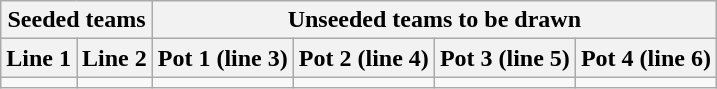<table class="wikitable">
<tr>
<th colspan=2>Seeded teams</th>
<th colspan=4>Unseeded teams to be drawn</th>
</tr>
<tr>
<th>Line 1</th>
<th>Line 2</th>
<th>Pot 1 (line 3)</th>
<th>Pot 2 (line 4)</th>
<th>Pot 3 (line 5)</th>
<th>Pot 4 (line 6)</th>
</tr>
<tr>
<td></td>
<td></td>
<td></td>
<td></td>
<td></td>
<td></td>
</tr>
</table>
